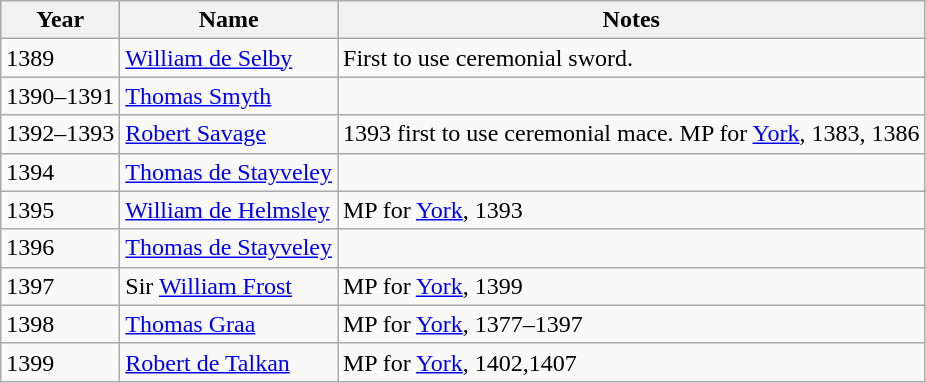<table class="wikitable">
<tr>
<th>Year</th>
<th>Name</th>
<th>Notes</th>
</tr>
<tr>
<td>1389</td>
<td><a href='#'>William de Selby</a>  </td>
<td>First to use ceremonial sword.</td>
</tr>
<tr>
<td>1390–1391</td>
<td><a href='#'>Thomas Smyth</a> </td>
<td></td>
</tr>
<tr>
<td>1392–1393</td>
<td><a href='#'>Robert Savage</a>  </td>
<td>1393 first to use ceremonial mace.  MP for <a href='#'>York</a>, 1383, 1386</td>
</tr>
<tr>
<td>1394</td>
<td><a href='#'>Thomas de Stayveley</a> </td>
<td></td>
</tr>
<tr>
<td>1395</td>
<td><a href='#'>William de Helmsley</a> </td>
<td>MP for <a href='#'>York</a>, 1393</td>
</tr>
<tr>
<td>1396</td>
<td><a href='#'>Thomas de Stayveley</a> </td>
<td></td>
</tr>
<tr>
<td>1397</td>
<td>Sir <a href='#'>William Frost</a> </td>
<td>MP for <a href='#'>York</a>, 1399</td>
</tr>
<tr>
<td>1398</td>
<td><a href='#'>Thomas Graa</a> </td>
<td>MP for <a href='#'>York</a>, 1377–1397</td>
</tr>
<tr>
<td>1399</td>
<td><a href='#'>Robert de Talkan</a> </td>
<td>MP for <a href='#'>York</a>, 1402,1407</td>
</tr>
</table>
